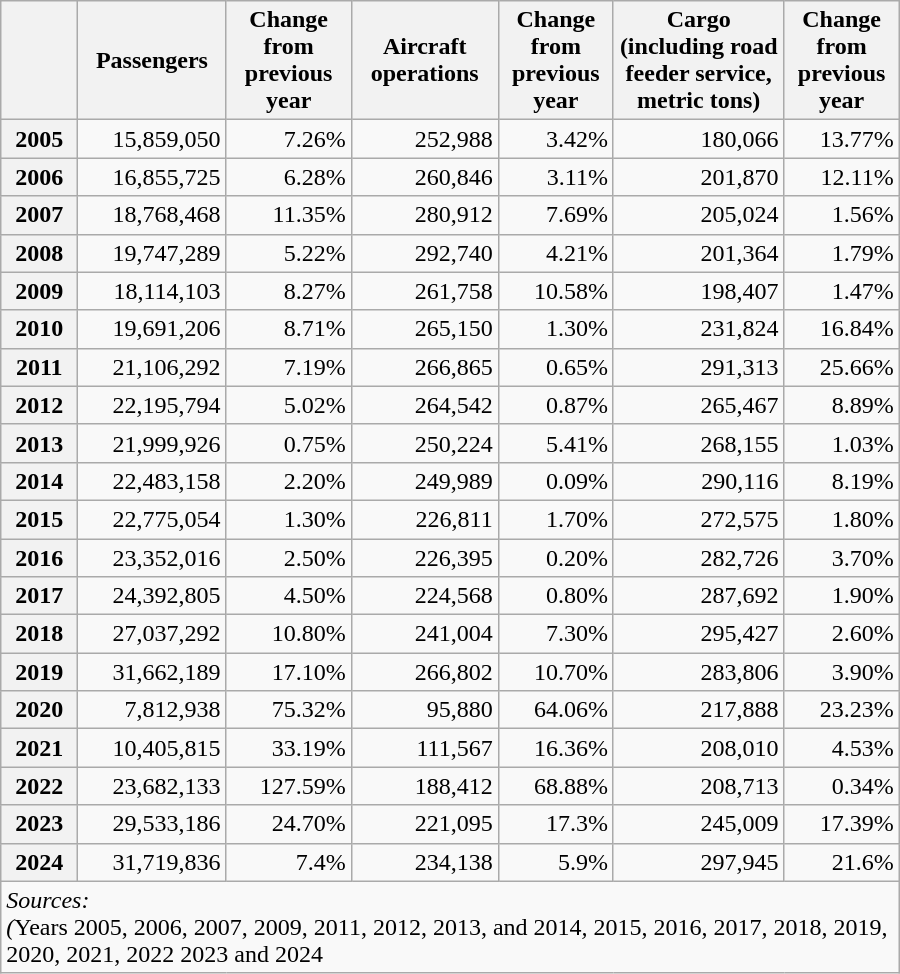<table class="wikitable" style="text-align:right; width:600px">
<tr>
<th style="width:50px"></th>
<th style="width:100px">Passengers</th>
<th style="width:85px">Change from previous year</th>
<th style="width:100px">Aircraft operations</th>
<th style="width:75px">Change from previous year</th>
<th style="width:125px">Cargo<br>(including road feeder service,<br>metric tons)</th>
<th style="width:75px">Change from previous year</th>
</tr>
<tr>
<th>2005</th>
<td>15,859,050</td>
<td> 7.26%</td>
<td>252,988</td>
<td> 3.42%</td>
<td>180,066</td>
<td>13.77%</td>
</tr>
<tr>
<th>2006</th>
<td>16,855,725</td>
<td> 6.28%</td>
<td>260,846</td>
<td> 3.11%</td>
<td>201,870</td>
<td>12.11%</td>
</tr>
<tr>
<th>2007</th>
<td>18,768,468</td>
<td>11.35%</td>
<td>280,912</td>
<td> 7.69%</td>
<td>205,024</td>
<td> 1.56%</td>
</tr>
<tr>
<th>2008</th>
<td>19,747,289</td>
<td> 5.22%</td>
<td>292,740</td>
<td> 4.21%</td>
<td>201,364</td>
<td> 1.79%</td>
</tr>
<tr>
<th>2009</th>
<td>18,114,103</td>
<td> 8.27%</td>
<td>261,758</td>
<td>10.58%</td>
<td>198,407</td>
<td> 1.47%</td>
</tr>
<tr>
<th>2010</th>
<td>19,691,206</td>
<td> 8.71%</td>
<td>265,150</td>
<td> 1.30%</td>
<td>231,824</td>
<td>16.84%</td>
</tr>
<tr>
<th>2011</th>
<td>21,106,292</td>
<td> 7.19%</td>
<td>266,865</td>
<td> 0.65%</td>
<td>291,313</td>
<td>25.66%</td>
</tr>
<tr>
<th>2012</th>
<td>22,195,794</td>
<td> 5.02%</td>
<td>264,542</td>
<td> 0.87%</td>
<td>265,467</td>
<td> 8.89%</td>
</tr>
<tr>
<th>2013</th>
<td>21,999,926</td>
<td> 0.75%</td>
<td>250,224</td>
<td> 5.41%</td>
<td>268,155</td>
<td> 1.03%</td>
</tr>
<tr>
<th>2014</th>
<td>22,483,158</td>
<td> 2.20%</td>
<td>249,989</td>
<td> 0.09%</td>
<td>290,116</td>
<td> 8.19%</td>
</tr>
<tr>
<th>2015</th>
<td>22,775,054</td>
<td> 1.30%</td>
<td>226,811</td>
<td> 1.70%</td>
<td>272,575</td>
<td> 1.80%</td>
</tr>
<tr>
<th>2016</th>
<td>23,352,016</td>
<td> 2.50%</td>
<td>226,395</td>
<td> 0.20%</td>
<td>282,726</td>
<td> 3.70%</td>
</tr>
<tr>
<th>2017</th>
<td>24,392,805</td>
<td> 4.50%</td>
<td>224,568</td>
<td> 0.80%</td>
<td>287,692</td>
<td> 1.90%</td>
</tr>
<tr>
<th>2018</th>
<td>27,037,292</td>
<td> 10.80%</td>
<td>241,004</td>
<td> 7.30%</td>
<td>295,427</td>
<td> 2.60%</td>
</tr>
<tr>
<th>2019</th>
<td>31,662,189</td>
<td> 17.10%</td>
<td>266,802</td>
<td> 10.70%</td>
<td>283,806</td>
<td> 3.90%</td>
</tr>
<tr>
<th>2020</th>
<td>7,812,938</td>
<td> 75.32%</td>
<td>95,880</td>
<td> 64.06%</td>
<td>217,888</td>
<td> 23.23%</td>
</tr>
<tr>
<th>2021</th>
<td>10,405,815</td>
<td> 33.19%</td>
<td>111,567</td>
<td> 16.36%</td>
<td>208,010</td>
<td> 4.53%</td>
</tr>
<tr>
<th>2022</th>
<td>23,682,133</td>
<td> 127.59%</td>
<td>188,412</td>
<td> 68.88%</td>
<td>208,713</td>
<td> 0.34%</td>
</tr>
<tr>
<th>2023</th>
<td>29,533,186</td>
<td> 24.70%</td>
<td>221,095</td>
<td> 17.3%</td>
<td>245,009</td>
<td> 17.39%</td>
</tr>
<tr>
<th>2024</th>
<td>31,719,836</td>
<td> 7.4%</td>
<td>234,138</td>
<td> 5.9%</td>
<td>297,945</td>
<td> 21.6%</td>
</tr>
<tr>
<td colspan="7" style="text-align:left;"><em>Sources:<br>(</em>Years 2005, 2006, 2007, 2009, 2011, 2012, 2013, and 2014<em>,</em> 2015, 2016, 2017, 2018, 2019, 2020, 2021, 2022 2023 and 2024</td>
</tr>
</table>
